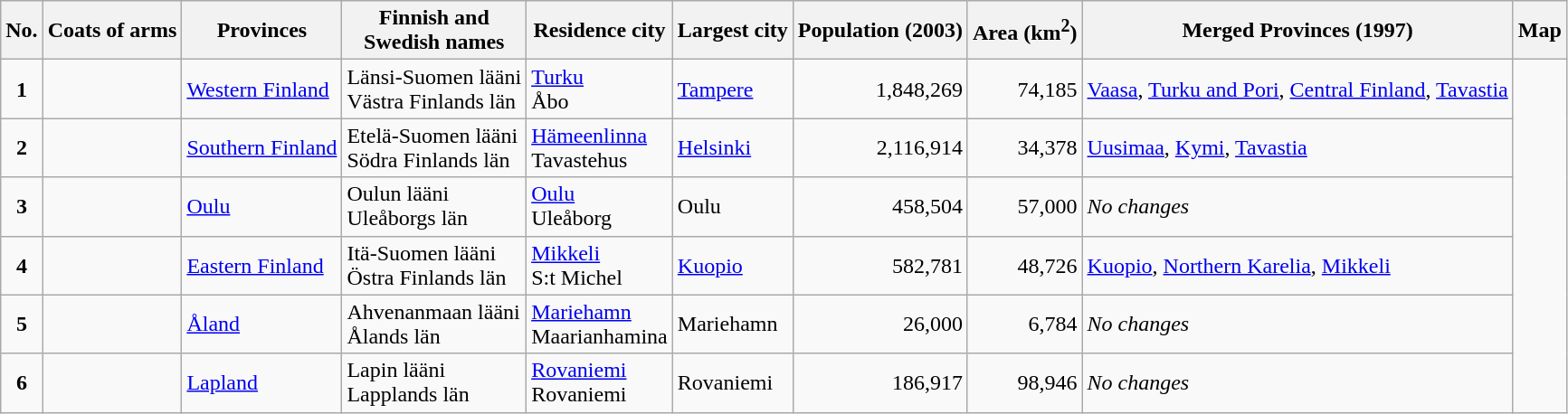<table class="wikitable">
<tr bgcolor=efefef>
<th>No.</th>
<th>Coats of arms</th>
<th>Provinces</th>
<th>Finnish and<br>Swedish names</th>
<th>Residence city</th>
<th>Largest city</th>
<th>Population (2003)</th>
<th>Area (km<sup>2</sup>)</th>
<th>Merged Provinces (1997)</th>
<th>Map</th>
</tr>
<tr valign=center>
<td align=center><strong>1</strong></td>
<td></td>
<td><a href='#'>Western Finland</a></td>
<td>Länsi-Suomen lääni<br>Västra Finlands län</td>
<td><a href='#'>Turku</a><br>Åbo</td>
<td><a href='#'>Tampere</a></td>
<td align=right>1,848,269</td>
<td align=right>74,185</td>
<td><a href='#'>Vaasa</a>, <a href='#'>Turku and Pori</a>, <a href='#'>Central Finland</a>, <a href='#'>Tavastia</a></td>
<td rowspan="6"></td>
</tr>
<tr valign=center>
<td align=center><strong>2</strong></td>
<td></td>
<td><a href='#'>Southern Finland</a></td>
<td>Etelä-Suomen lääni<br>Södra Finlands län</td>
<td><a href='#'>Hämeenlinna</a><br>Tavastehus</td>
<td><a href='#'>Helsinki</a></td>
<td align=right>2,116,914</td>
<td align=right>34,378</td>
<td><a href='#'>Uusimaa</a>, <a href='#'>Kymi</a>, <a href='#'>Tavastia</a></td>
</tr>
<tr valign=center>
<td align=center><strong>3</strong></td>
<td></td>
<td><a href='#'>Oulu</a></td>
<td>Oulun lääni<br>Uleåborgs län</td>
<td><a href='#'>Oulu</a><br>Uleåborg</td>
<td>Oulu</td>
<td align=right>458,504</td>
<td align=right>57,000</td>
<td><em>No changes</em></td>
</tr>
<tr valign=center>
<td align=center><strong>4</strong></td>
<td></td>
<td><a href='#'>Eastern Finland</a></td>
<td>Itä-Suomen lääni<br>Östra Finlands län</td>
<td><a href='#'>Mikkeli</a><br>S:t Michel</td>
<td><a href='#'>Kuopio</a></td>
<td align=right>582,781</td>
<td align=right>48,726</td>
<td><a href='#'>Kuopio</a>, <a href='#'>Northern Karelia</a>, <a href='#'>Mikkeli</a></td>
</tr>
<tr valign=center>
<td align=center><strong>5</strong></td>
<td></td>
<td><a href='#'>Åland</a></td>
<td>Ahvenanmaan lääni<br>Ålands län</td>
<td><a href='#'>Mariehamn</a><br>Maarianhamina</td>
<td>Mariehamn</td>
<td align=right>26,000</td>
<td align=right>6,784</td>
<td><em>No changes</em></td>
</tr>
<tr valign=center>
<td align=center><strong>6</strong></td>
<td></td>
<td><a href='#'>Lapland</a></td>
<td>Lapin lääni<br>Lapplands län</td>
<td><a href='#'>Rovaniemi</a><br>Rovaniemi</td>
<td>Rovaniemi</td>
<td align=right>186,917</td>
<td align=right>98,946</td>
<td><em>No changes</em></td>
</tr>
</table>
